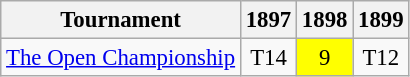<table class="wikitable" style="font-size:95%;text-align:center;">
<tr>
<th>Tournament</th>
<th>1897</th>
<th>1898</th>
<th>1899</th>
</tr>
<tr>
<td align=left><a href='#'>The Open Championship</a></td>
<td>T14</td>
<td style="background:yellow;">9</td>
<td>T12</td>
</tr>
</table>
